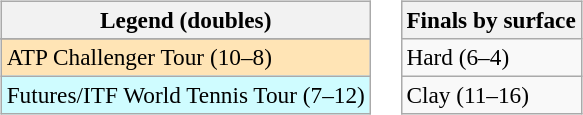<table>
<tr valign=top>
<td><br><table class=wikitable style=font-size:97%>
<tr>
<th>Legend (doubles)</th>
</tr>
<tr bgcolor=e5d1cb>
</tr>
<tr bgcolor=moccasin>
<td>ATP Challenger Tour (10–8)</td>
</tr>
<tr bgcolor=cffcff>
<td>Futures/ITF World Tennis Tour (7–12)</td>
</tr>
</table>
</td>
<td><br><table class=wikitable style=font-size:97%>
<tr>
<th>Finals by surface</th>
</tr>
<tr>
<td>Hard (6–4)</td>
</tr>
<tr>
<td>Clay (11–16)</td>
</tr>
</table>
</td>
</tr>
</table>
